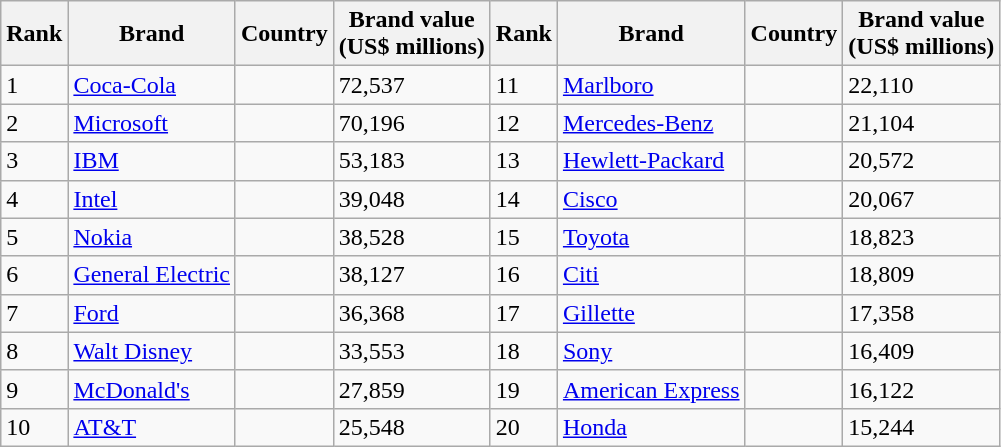<table class="wikitable">
<tr>
<th>Rank</th>
<th>Brand</th>
<th>Country</th>
<th>Brand value<br>(US$ millions)</th>
<th>Rank</th>
<th>Brand</th>
<th>Country</th>
<th>Brand value<br>(US$ millions)</th>
</tr>
<tr>
<td>1</td>
<td><a href='#'>Coca-Cola</a></td>
<td></td>
<td>72,537</td>
<td>11</td>
<td><a href='#'>Marlboro</a></td>
<td></td>
<td>22,110</td>
</tr>
<tr>
<td>2</td>
<td><a href='#'>Microsoft</a></td>
<td></td>
<td>70,196</td>
<td>12</td>
<td><a href='#'>Mercedes-Benz</a></td>
<td></td>
<td>21,104</td>
</tr>
<tr>
<td>3</td>
<td><a href='#'>IBM</a></td>
<td></td>
<td>53,183</td>
<td>13</td>
<td><a href='#'>Hewlett-Packard</a></td>
<td></td>
<td>20,572</td>
</tr>
<tr>
<td>4</td>
<td><a href='#'>Intel</a></td>
<td></td>
<td>39,048</td>
<td>14</td>
<td><a href='#'>Cisco</a></td>
<td></td>
<td>20,067</td>
</tr>
<tr>
<td>5</td>
<td><a href='#'>Nokia</a></td>
<td></td>
<td>38,528</td>
<td>15</td>
<td><a href='#'>Toyota</a></td>
<td></td>
<td>18,823</td>
</tr>
<tr>
<td>6</td>
<td><a href='#'>General Electric</a></td>
<td></td>
<td>38,127</td>
<td>16</td>
<td><a href='#'>Citi</a></td>
<td></td>
<td>18,809</td>
</tr>
<tr>
<td>7</td>
<td><a href='#'>Ford</a></td>
<td></td>
<td>36,368</td>
<td>17</td>
<td><a href='#'>Gillette</a></td>
<td></td>
<td>17,358</td>
</tr>
<tr>
<td>8</td>
<td><a href='#'>Walt Disney</a></td>
<td></td>
<td>33,553</td>
<td>18</td>
<td><a href='#'>Sony</a></td>
<td></td>
<td>16,409</td>
</tr>
<tr>
<td>9</td>
<td><a href='#'>McDonald's</a></td>
<td></td>
<td>27,859</td>
<td>19</td>
<td><a href='#'>American Express</a></td>
<td></td>
<td>16,122</td>
</tr>
<tr>
<td>10</td>
<td><a href='#'>AT&T</a></td>
<td></td>
<td>25,548</td>
<td>20</td>
<td><a href='#'>Honda</a></td>
<td></td>
<td>15,244</td>
</tr>
</table>
